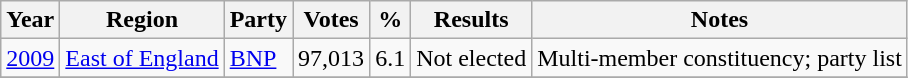<table class="wikitable">
<tr>
<th>Year</th>
<th>Region</th>
<th>Party</th>
<th>Votes</th>
<th>%</th>
<th>Results</th>
<th>Notes</th>
</tr>
<tr>
<td><a href='#'>2009</a></td>
<td><a href='#'>East of England</a></td>
<td><a href='#'>BNP</a></td>
<td>97,013</td>
<td>6.1</td>
<td>Not elected</td>
<td>Multi-member constituency; party list</td>
</tr>
<tr>
</tr>
</table>
